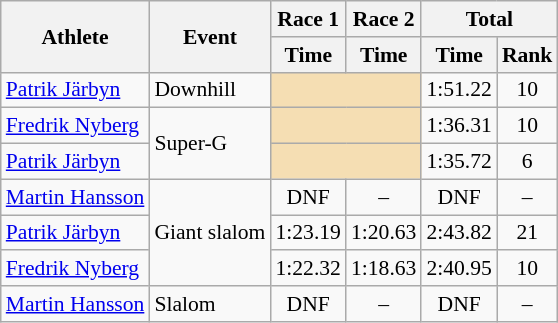<table class="wikitable" style="font-size:90%">
<tr>
<th rowspan="2">Athlete</th>
<th rowspan="2">Event</th>
<th>Race 1</th>
<th>Race 2</th>
<th colspan="2">Total</th>
</tr>
<tr>
<th>Time</th>
<th>Time</th>
<th>Time</th>
<th>Rank</th>
</tr>
<tr>
<td><a href='#'>Patrik Järbyn</a></td>
<td>Downhill</td>
<td colspan="2" bgcolor="wheat"></td>
<td align="center">1:51.22</td>
<td align="center">10</td>
</tr>
<tr>
<td><a href='#'>Fredrik Nyberg</a></td>
<td rowspan="2">Super-G</td>
<td colspan="2" bgcolor="wheat"></td>
<td align="center">1:36.31</td>
<td align="center">10</td>
</tr>
<tr>
<td><a href='#'>Patrik Järbyn</a></td>
<td colspan="2" bgcolor="wheat"></td>
<td align="center">1:35.72</td>
<td align="center">6</td>
</tr>
<tr>
<td><a href='#'>Martin Hansson</a></td>
<td rowspan="3">Giant slalom</td>
<td align="center">DNF</td>
<td align="center">–</td>
<td align="center">DNF</td>
<td align="center">–</td>
</tr>
<tr>
<td><a href='#'>Patrik Järbyn</a></td>
<td align="center">1:23.19</td>
<td align="center">1:20.63</td>
<td align="center">2:43.82</td>
<td align="center">21</td>
</tr>
<tr>
<td><a href='#'>Fredrik Nyberg</a></td>
<td align="center">1:22.32</td>
<td align="center">1:18.63</td>
<td align="center">2:40.95</td>
<td align="center">10</td>
</tr>
<tr>
<td><a href='#'>Martin Hansson</a></td>
<td>Slalom</td>
<td align="center">DNF</td>
<td align="center">–</td>
<td align="center">DNF</td>
<td align="center">–</td>
</tr>
</table>
